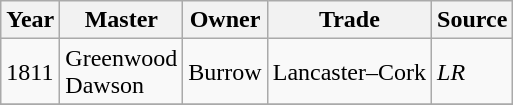<table class=" wikitable">
<tr>
<th>Year</th>
<th>Master</th>
<th>Owner</th>
<th>Trade</th>
<th>Source</th>
</tr>
<tr>
<td>1811</td>
<td>Greenwood<br>Dawson</td>
<td>Burrow</td>
<td>Lancaster–Cork</td>
<td><em>LR</em></td>
</tr>
<tr>
</tr>
</table>
